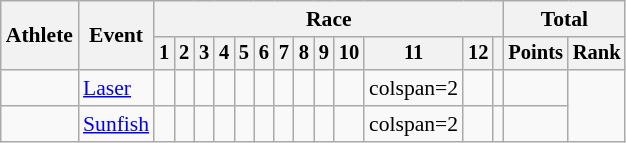<table class=wikitable style=font-size:90%;text-align:center>
<tr>
<th rowspan=2>Athlete</th>
<th rowspan=2>Event</th>
<th colspan=13>Race</th>
<th colspan=2>Total</th>
</tr>
<tr style=font-size:95%>
<th>1</th>
<th>2</th>
<th>3</th>
<th>4</th>
<th>5</th>
<th>6</th>
<th>7</th>
<th>8</th>
<th>9</th>
<th>10</th>
<th>11</th>
<th>12</th>
<th></th>
<th>Points</th>
<th>Rank</th>
</tr>
<tr>
<td align=left></td>
<td align=left><a href='#'>Laser</a></td>
<td></td>
<td></td>
<td></td>
<td></td>
<td></td>
<td></td>
<td></td>
<td></td>
<td></td>
<td></td>
<td>colspan=2 </td>
<td></td>
<td></td>
<td></td>
</tr>
<tr>
<td align=left></td>
<td align=left><a href='#'>Sunfish</a></td>
<td></td>
<td></td>
<td></td>
<td></td>
<td></td>
<td></td>
<td></td>
<td></td>
<td></td>
<td></td>
<td>colspan=2 </td>
<td></td>
<td></td>
<td></td>
</tr>
</table>
